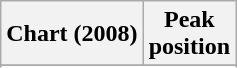<table class="wikitable sortable plainrowheaders" style="text-align:center">
<tr>
<th scope="col">Chart (2008)</th>
<th scope="col">Peak<br>position</th>
</tr>
<tr>
</tr>
<tr>
</tr>
</table>
